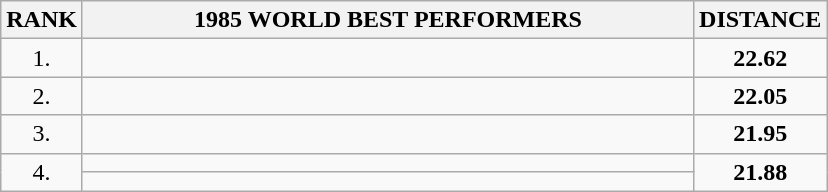<table class="wikitable sortable">
<tr>
<th>RANK</th>
<th align="center" style="width: 25em">1985 WORLD BEST PERFORMERS</th>
<th align="center" style="width: 5em">DISTANCE</th>
</tr>
<tr>
<td align="center">1.</td>
<td></td>
<td align="center"><strong>22.62</strong></td>
</tr>
<tr>
<td align="center">2.</td>
<td></td>
<td align="center"><strong>22.05</strong></td>
</tr>
<tr>
<td align="center">3.</td>
<td></td>
<td align="center"><strong>21.95</strong></td>
</tr>
<tr>
<td rowspan=2 align="center">4.</td>
<td></td>
<td rowspan=2 align="center"><strong>21.88</strong></td>
</tr>
<tr>
<td></td>
</tr>
</table>
